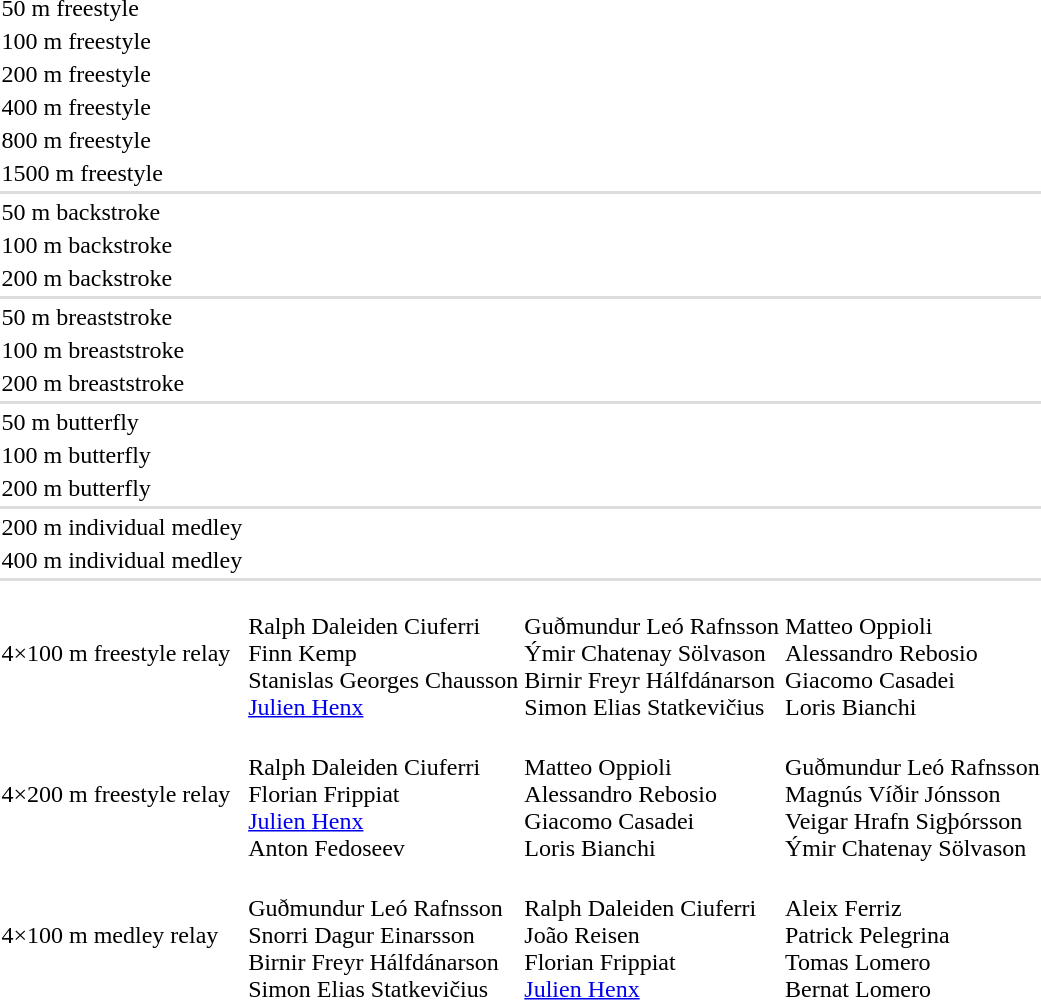<table>
<tr>
<td>50 m freestyle</td>
<td></td>
<td></td>
<td></td>
</tr>
<tr>
<td>100 m freestyle</td>
<td></td>
<td></td>
<td></td>
</tr>
<tr>
<td>200 m freestyle</td>
<td></td>
<td></td>
<td></td>
</tr>
<tr>
<td>400 m freestyle</td>
<td></td>
<td></td>
<td></td>
</tr>
<tr>
<td>800 m freestyle</td>
<td></td>
<td></td>
<td></td>
</tr>
<tr>
<td>1500 m freestyle</td>
<td></td>
<td></td>
<td></td>
</tr>
<tr bgcolor=#dddddd>
<td colspan=4></td>
</tr>
<tr>
<td>50 m backstroke</td>
<td></td>
<td></td>
<td></td>
</tr>
<tr>
<td>100 m backstroke</td>
<td></td>
<td></td>
<td></td>
</tr>
<tr>
<td>200 m backstroke</td>
<td></td>
<td></td>
<td></td>
</tr>
<tr bgcolor=#dddddd>
<td colspan=4></td>
</tr>
<tr>
<td>50 m breaststroke</td>
<td></td>
<td></td>
<td></td>
</tr>
<tr>
<td>100 m breaststroke</td>
<td></td>
<td></td>
<td></td>
</tr>
<tr>
<td>200 m breaststroke</td>
<td></td>
<td></td>
<td></td>
</tr>
<tr bgcolor=#dddddd>
<td colspan=4></td>
</tr>
<tr>
<td>50 m butterfly</td>
<td></td>
<td></td>
<td></td>
</tr>
<tr>
<td>100 m butterfly</td>
<td></td>
<td></td>
<td></td>
</tr>
<tr>
<td>200 m butterfly</td>
<td></td>
<td></td>
<td></td>
</tr>
<tr bgcolor=#dddddd>
<td colspan=4></td>
</tr>
<tr>
<td>200 m individual medley</td>
<td></td>
<td></td>
<td></td>
</tr>
<tr>
<td>400 m individual medley</td>
<td></td>
<td></td>
<td></td>
</tr>
<tr bgcolor=#dddddd>
<td colspan=4></td>
</tr>
<tr>
<td>4×100 m freestyle relay</td>
<td nowrap><br>Ralph Daleiden Ciuferri<br>Finn Kemp<br>Stanislas Georges Chausson<br><a href='#'>Julien Henx</a></td>
<td nowrap><br>Guðmundur Leó Rafnsson<br>Ýmir Chatenay Sölvason<br>Birnir Freyr Hálfdánarson<br>Simon Elias Statkevičius</td>
<td><br>Matteo Oppioli<br>Alessandro Rebosio<br>Giacomo Casadei<br>Loris Bianchi</td>
</tr>
<tr>
<td>4×200 m freestyle relay</td>
<td><br>Ralph Daleiden Ciuferri<br>Florian Frippiat<br><a href='#'>Julien Henx</a><br>Anton Fedoseev</td>
<td><br>Matteo Oppioli<br>Alessandro Rebosio<br>Giacomo Casadei<br>Loris Bianchi</td>
<td nowrap><br>Guðmundur Leó Rafnsson<br>Magnús Víðir Jónsson<br>Veigar Hrafn Sigþórsson<br>Ýmir Chatenay Sölvason</td>
</tr>
<tr>
<td>4×100 m medley relay</td>
<td><br>Guðmundur Leó Rafnsson<br>Snorri Dagur Einarsson<br>Birnir Freyr Hálfdánarson<br>Simon Elias Statkevičius</td>
<td><br>Ralph Daleiden Ciuferri<br>João Reisen<br>Florian Frippiat<br><a href='#'>Julien Henx</a></td>
<td><br>Aleix Ferriz<br>Patrick Pelegrina<br>Tomas Lomero<br>Bernat Lomero</td>
</tr>
</table>
